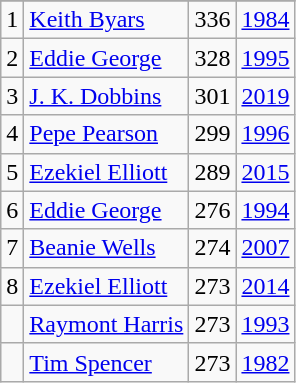<table class="wikitable">
<tr>
</tr>
<tr>
<td>1</td>
<td><a href='#'>Keith Byars</a></td>
<td>336</td>
<td><a href='#'>1984</a></td>
</tr>
<tr>
<td>2</td>
<td><a href='#'>Eddie George</a></td>
<td>328</td>
<td><a href='#'>1995</a></td>
</tr>
<tr>
<td>3</td>
<td><a href='#'>J. K. Dobbins</a></td>
<td>301</td>
<td><a href='#'>2019</a></td>
</tr>
<tr>
<td>4</td>
<td><a href='#'>Pepe Pearson</a></td>
<td>299</td>
<td><a href='#'>1996</a></td>
</tr>
<tr>
<td>5</td>
<td><a href='#'>Ezekiel Elliott</a></td>
<td>289</td>
<td><a href='#'>2015</a></td>
</tr>
<tr>
<td>6</td>
<td><a href='#'>Eddie George</a></td>
<td>276</td>
<td><a href='#'>1994</a></td>
</tr>
<tr>
<td>7</td>
<td><a href='#'>Beanie Wells</a></td>
<td>274</td>
<td><a href='#'>2007</a></td>
</tr>
<tr>
<td>8</td>
<td><a href='#'>Ezekiel Elliott</a></td>
<td>273</td>
<td><a href='#'>2014</a></td>
</tr>
<tr>
<td></td>
<td><a href='#'>Raymont Harris</a></td>
<td>273</td>
<td><a href='#'>1993</a></td>
</tr>
<tr>
<td></td>
<td><a href='#'>Tim Spencer</a></td>
<td>273</td>
<td><a href='#'>1982</a></td>
</tr>
</table>
